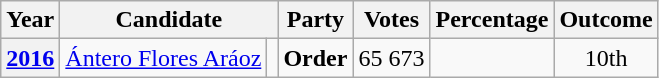<table class="wikitable" style="text-align:center">
<tr>
<th>Year</th>
<th colspan="2">Candidate</th>
<th>Party</th>
<th>Votes</th>
<th>Percentage</th>
<th>Outcome</th>
</tr>
<tr>
<th><strong><a href='#'>2016</a></strong></th>
<td><a href='#'>Ántero Flores Aráoz</a></td>
<td></td>
<td><strong>Order</strong></td>
<td>65 673</td>
<td></td>
<td>10th</td>
</tr>
</table>
